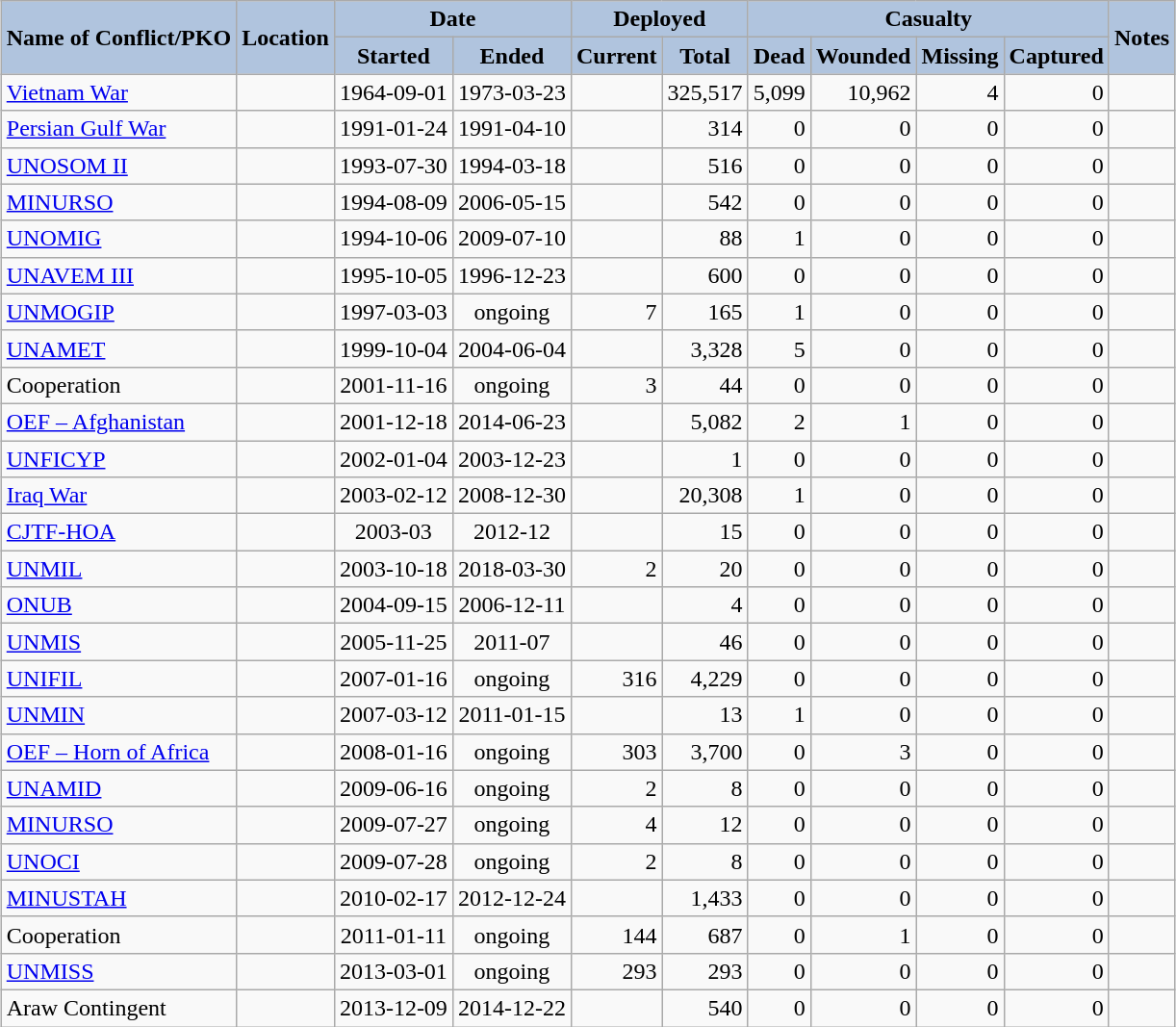<table class="wikitable" style="margin:auto;">
<tr>
<th rowspan="2" style="background:#B0C4DE">Name of Conflict/PKO</th>
<th rowspan="2" style="background:#B0C4DE">Location</th>
<th colspan="2" style="background:#B0C4DE">Date</th>
<th colspan="2" style="background:#B0C4DE">Deployed</th>
<th colspan="4" style="background:#B0C4DE">Casualty</th>
<th rowspan="2" style="background:#B0C4DE">Notes</th>
</tr>
<tr>
<th style="background:#B0C4DE">Started</th>
<th style="background:#B0C4DE">Ended</th>
<th style="background:#B0C4DE">Current</th>
<th style="background:#B0C4DE">Total</th>
<th style="background:#B0C4DE">Dead</th>
<th style="background:#B0C4DE">Wounded</th>
<th style="background:#B0C4DE">Missing</th>
<th style="background:#B0C4DE">Captured</th>
</tr>
<tr>
<td><a href='#'>Vietnam War</a></td>
<td></td>
<td style="text-align:center;">1964-09-01</td>
<td style="text-align:center;">1973-03-23</td>
<td style="text-align:right;"></td>
<td style="text-align:right;">325,517</td>
<td style="text-align:right;">5,099</td>
<td style="text-align:right;">10,962</td>
<td style="text-align:right;">4</td>
<td style="text-align:right;">0</td>
<td></td>
</tr>
<tr>
<td><a href='#'>Persian Gulf War</a></td>
<td><br></td>
<td style="text-align:center;">1991-01-24</td>
<td style="text-align:center;">1991-04-10</td>
<td style="text-align:right;"></td>
<td style="text-align:right;">314</td>
<td style="text-align:right;">0</td>
<td style="text-align:right;">0</td>
<td style="text-align:right;">0</td>
<td style="text-align:right;">0</td>
<td></td>
</tr>
<tr>
<td><a href='#'>UNOSOM II</a></td>
<td></td>
<td style="text-align:center;">1993-07-30</td>
<td style="text-align:center;">1994-03-18</td>
<td style="text-align:right;"></td>
<td style="text-align:right;">516</td>
<td style="text-align:right;">0</td>
<td style="text-align:right;">0</td>
<td style="text-align:right;">0</td>
<td style="text-align:right;">0</td>
<td></td>
</tr>
<tr>
<td><a href='#'>MINURSO</a></td>
<td></td>
<td style="text-align:center;">1994-08-09</td>
<td style="text-align:center;">2006-05-15</td>
<td style="text-align:right;"></td>
<td style="text-align:right;">542</td>
<td style="text-align:right;">0</td>
<td style="text-align:right;">0</td>
<td style="text-align:right;">0</td>
<td style="text-align:right;">0</td>
<td></td>
</tr>
<tr>
<td><a href='#'>UNOMIG</a></td>
<td></td>
<td style="text-align:center;">1994-10-06</td>
<td style="text-align:center;">2009-07-10</td>
<td style="text-align:right;"></td>
<td style="text-align:right;">88</td>
<td style="text-align:right;">1</td>
<td style="text-align:right;">0</td>
<td style="text-align:right;">0</td>
<td style="text-align:right;">0</td>
<td></td>
</tr>
<tr>
<td><a href='#'>UNAVEM III</a></td>
<td></td>
<td style="text-align:center;">1995-10-05</td>
<td style="text-align:center;">1996-12-23</td>
<td style="text-align:right;"></td>
<td style="text-align:right;">600</td>
<td style="text-align:right;">0</td>
<td style="text-align:right;">0</td>
<td style="text-align:right;">0</td>
<td style="text-align:right;">0</td>
<td></td>
</tr>
<tr>
<td><a href='#'>UNMOGIP</a></td>
<td><br></td>
<td style="text-align:center;">1997-03-03</td>
<td style="text-align:center;">ongoing</td>
<td style="text-align:right;">7</td>
<td style="text-align:right;">165</td>
<td style="text-align:right;">1</td>
<td style="text-align:right;">0</td>
<td style="text-align:right;">0</td>
<td style="text-align:right;">0</td>
<td></td>
</tr>
<tr>
<td><a href='#'>UNAMET</a></td>
<td></td>
<td style="text-align:center;">1999-10-04</td>
<td style="text-align:center;">2004-06-04</td>
<td style="text-align:right;"></td>
<td style="text-align:right;">3,328</td>
<td style="text-align:right;">5</td>
<td style="text-align:right;">0</td>
<td style="text-align:right;">0</td>
<td style="text-align:right;">0</td>
<td></td>
</tr>
<tr>
<td>Cooperation</td>
<td></td>
<td style="text-align:center;">2001-11-16</td>
<td style="text-align:center;">ongoing</td>
<td style="text-align:right;">3</td>
<td style="text-align:right;">44</td>
<td style="text-align:right;">0</td>
<td style="text-align:right;">0</td>
<td style="text-align:right;">0</td>
<td style="text-align:right;">0</td>
<td></td>
</tr>
<tr>
<td><a href='#'>OEF – Afghanistan</a></td>
<td></td>
<td style="text-align:center;">2001-12-18</td>
<td style="text-align:center;">2014-06-23</td>
<td style="text-align:right;"></td>
<td style="text-align:right;">5,082</td>
<td style="text-align:right;">2</td>
<td style="text-align:right;">1</td>
<td style="text-align:right;">0</td>
<td style="text-align:right;">0</td>
<td></td>
</tr>
<tr>
<td><a href='#'>UNFICYP</a></td>
<td></td>
<td style="text-align:center;">2002-01-04</td>
<td style="text-align:center;">2003-12-23</td>
<td style="text-align:right;"></td>
<td style="text-align:right;">1</td>
<td style="text-align:right;">0</td>
<td style="text-align:right;">0</td>
<td style="text-align:right;">0</td>
<td style="text-align:right;">0</td>
<td></td>
</tr>
<tr>
<td><a href='#'>Iraq War</a></td>
<td></td>
<td style="text-align:center;">2003-02-12</td>
<td style="text-align:center;">2008-12-30</td>
<td style="text-align:right;"></td>
<td style="text-align:right;">20,308</td>
<td style="text-align:right;">1</td>
<td style="text-align:right;">0</td>
<td style="text-align:right;">0</td>
<td style="text-align:right;">0</td>
<td></td>
</tr>
<tr>
<td><a href='#'>CJTF-HOA</a></td>
<td></td>
<td style="text-align:center;">2003-03</td>
<td style="text-align:center;">2012-12</td>
<td style="text-align:right;"></td>
<td style="text-align:right;">15</td>
<td style="text-align:right;">0</td>
<td style="text-align:right;">0</td>
<td style="text-align:right;">0</td>
<td style="text-align:right;">0</td>
<td></td>
</tr>
<tr>
<td><a href='#'>UNMIL</a></td>
<td></td>
<td style="text-align:center;">2003-10-18</td>
<td style="text-align:center;">2018-03-30</td>
<td style="text-align:right;">2</td>
<td style="text-align:right;">20</td>
<td style="text-align:right;">0</td>
<td style="text-align:right;">0</td>
<td style="text-align:right;">0</td>
<td style="text-align:right;">0</td>
<td></td>
</tr>
<tr>
<td><a href='#'>ONUB</a></td>
<td></td>
<td style="text-align:center;">2004-09-15</td>
<td style="text-align:center;">2006-12-11</td>
<td style="text-align:right;"></td>
<td style="text-align:right;">4</td>
<td style="text-align:right;">0</td>
<td style="text-align:right;">0</td>
<td style="text-align:right;">0</td>
<td style="text-align:right;">0</td>
<td></td>
</tr>
<tr>
<td><a href='#'>UNMIS</a></td>
<td></td>
<td style="text-align:center;">2005-11-25</td>
<td style="text-align:center;">2011-07</td>
<td style="text-align:right;"></td>
<td style="text-align:right;">46</td>
<td style="text-align:right;">0</td>
<td style="text-align:right;">0</td>
<td style="text-align:right;">0</td>
<td style="text-align:right;">0</td>
<td></td>
</tr>
<tr>
<td><a href='#'>UNIFIL</a></td>
<td></td>
<td style="text-align:center;">2007-01-16</td>
<td style="text-align:center;">ongoing</td>
<td style="text-align:right;">316</td>
<td style="text-align:right;">4,229</td>
<td style="text-align:right;">0</td>
<td style="text-align:right;">0</td>
<td style="text-align:right;">0</td>
<td style="text-align:right;">0</td>
<td></td>
</tr>
<tr>
<td><a href='#'>UNMIN</a></td>
<td></td>
<td style="text-align:center;">2007-03-12</td>
<td style="text-align:center;">2011-01-15</td>
<td style="text-align:right;"></td>
<td style="text-align:right;">13</td>
<td style="text-align:right;">1</td>
<td style="text-align:right;">0</td>
<td style="text-align:right;">0</td>
<td style="text-align:right;">0</td>
<td></td>
</tr>
<tr>
<td><a href='#'>OEF – Horn of Africa</a></td>
<td></td>
<td style="text-align:center;">2008-01-16</td>
<td style="text-align:center;">ongoing</td>
<td style="text-align:right;">303</td>
<td style="text-align:right;">3,700</td>
<td style="text-align:right;">0</td>
<td style="text-align:right;">3</td>
<td style="text-align:right;">0</td>
<td style="text-align:right;">0</td>
<td></td>
</tr>
<tr>
<td><a href='#'>UNAMID</a></td>
<td></td>
<td style="text-align:center;">2009-06-16</td>
<td style="text-align:center;">ongoing</td>
<td style="text-align:right;">2</td>
<td style="text-align:right;">8</td>
<td style="text-align:right;">0</td>
<td style="text-align:right;">0</td>
<td style="text-align:right;">0</td>
<td style="text-align:right;">0</td>
<td></td>
</tr>
<tr>
<td><a href='#'>MINURSO</a></td>
<td></td>
<td style="text-align:center;">2009-07-27</td>
<td style="text-align:center;">ongoing</td>
<td style="text-align:right;">4</td>
<td style="text-align:right;">12</td>
<td style="text-align:right;">0</td>
<td style="text-align:right;">0</td>
<td style="text-align:right;">0</td>
<td style="text-align:right;">0</td>
<td></td>
</tr>
<tr>
<td><a href='#'>UNOCI</a></td>
<td></td>
<td style="text-align:center;">2009-07-28</td>
<td style="text-align:center;">ongoing</td>
<td style="text-align:right;">2</td>
<td style="text-align:right;">8</td>
<td style="text-align:right;">0</td>
<td style="text-align:right;">0</td>
<td style="text-align:right;">0</td>
<td style="text-align:right;">0</td>
<td></td>
</tr>
<tr>
<td><a href='#'>MINUSTAH</a></td>
<td></td>
<td style="text-align:center;">2010-02-17</td>
<td style="text-align:center;">2012-12-24</td>
<td style="text-align:right;"></td>
<td style="text-align:right;">1,433</td>
<td style="text-align:right;">0</td>
<td style="text-align:right;">0</td>
<td style="text-align:right;">0</td>
<td style="text-align:right;">0</td>
<td></td>
</tr>
<tr>
<td>Cooperation</td>
<td></td>
<td style="text-align:center;">2011-01-11</td>
<td style="text-align:center;">ongoing</td>
<td style="text-align:right;">144</td>
<td style="text-align:right;">687</td>
<td style="text-align:right;">0</td>
<td style="text-align:right;">1</td>
<td style="text-align:right;">0</td>
<td style="text-align:right;">0</td>
<td></td>
</tr>
<tr>
<td><a href='#'>UNMISS</a></td>
<td></td>
<td style="text-align:center;">2013-03-01</td>
<td style="text-align:center;">ongoing</td>
<td style="text-align:right;">293</td>
<td style="text-align:right;">293</td>
<td style="text-align:right;">0</td>
<td style="text-align:right;">0</td>
<td style="text-align:right;">0</td>
<td style="text-align:right;">0</td>
<td></td>
</tr>
<tr>
<td>Araw Contingent</td>
<td></td>
<td style="text-align:center;">2013-12-09</td>
<td style="text-align:center;">2014-12-22</td>
<td style="text-align:right;"></td>
<td style="text-align:right;">540</td>
<td style="text-align:right;">0</td>
<td style="text-align:right;">0</td>
<td style="text-align:right;">0</td>
<td style="text-align:right;">0</td>
<td></td>
</tr>
</table>
